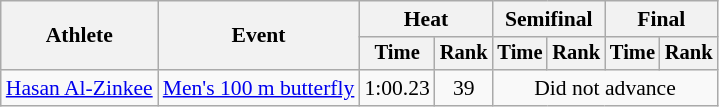<table class=wikitable style="font-size:90%">
<tr>
<th rowspan="2">Athlete</th>
<th rowspan="2">Event</th>
<th colspan="2">Heat</th>
<th colspan="2">Semifinal</th>
<th colspan="2">Final</th>
</tr>
<tr style="font-size:95%">
<th>Time</th>
<th>Rank</th>
<th>Time</th>
<th>Rank</th>
<th>Time</th>
<th>Rank</th>
</tr>
<tr align=center>
<td align=left><a href='#'>Hasan Al-Zinkee</a></td>
<td align=left><a href='#'>Men's 100 m butterfly</a></td>
<td>1:00.23</td>
<td>39</td>
<td colspan="4">Did not advance</td>
</tr>
</table>
